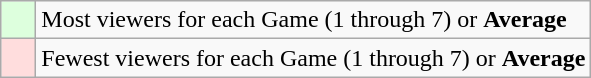<table class="wikitable">
<tr>
<td bgcolor="#DDFFDD">    </td>
<td>Most viewers for each Game (1 through 7) or <strong>Average</strong></td>
</tr>
<tr>
<td bgcolor="#FFDDDD">    </td>
<td>Fewest viewers for each Game (1 through 7) or <strong>Average</strong></td>
</tr>
</table>
